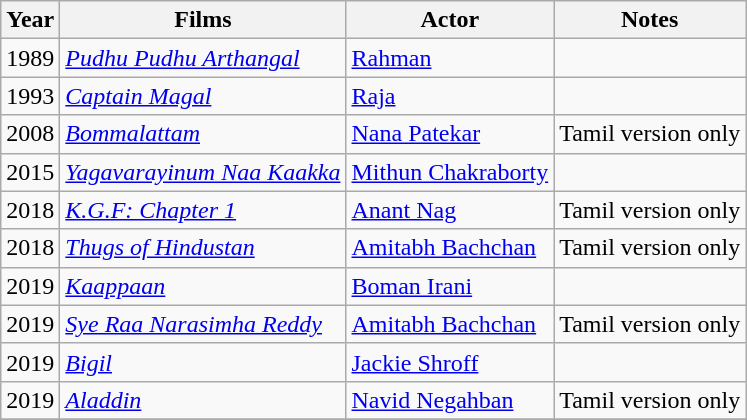<table class="wikitable">
<tr>
<th>Year</th>
<th>Films</th>
<th>Actor</th>
<th>Notes</th>
</tr>
<tr>
<td>1989</td>
<td><em><a href='#'>Pudhu Pudhu Arthangal</a></em></td>
<td><a href='#'>Rahman</a></td>
<td></td>
</tr>
<tr>
<td>1993</td>
<td><em><a href='#'>Captain Magal</a></em></td>
<td><a href='#'>Raja</a></td>
<td></td>
</tr>
<tr>
<td>2008</td>
<td><em><a href='#'>Bommalattam</a></em></td>
<td><a href='#'>Nana Patekar</a></td>
<td>Tamil version only</td>
</tr>
<tr>
<td>2015</td>
<td><em><a href='#'>Yagavarayinum Naa Kaakka</a></em></td>
<td><a href='#'>Mithun Chakraborty</a></td>
<td></td>
</tr>
<tr>
<td>2018</td>
<td><em><a href='#'>K.G.F: Chapter 1</a></em></td>
<td><a href='#'>Anant Nag</a></td>
<td>Tamil version only</td>
</tr>
<tr>
<td>2018</td>
<td><em><a href='#'>Thugs of Hindustan</a></em></td>
<td><a href='#'>Amitabh Bachchan</a></td>
<td>Tamil version only</td>
</tr>
<tr>
<td>2019</td>
<td><em><a href='#'>Kaappaan</a></em></td>
<td><a href='#'>Boman Irani</a></td>
<td></td>
</tr>
<tr>
<td>2019</td>
<td><em><a href='#'>Sye Raa Narasimha Reddy</a></em></td>
<td><a href='#'>Amitabh Bachchan</a></td>
<td>Tamil version only</td>
</tr>
<tr>
<td>2019</td>
<td><em><a href='#'>Bigil</a></em></td>
<td><a href='#'>Jackie Shroff</a></td>
<td></td>
</tr>
<tr>
<td>2019</td>
<td><em><a href='#'>Aladdin</a></em></td>
<td><a href='#'>Navid Negahban</a></td>
<td>Tamil version only</td>
</tr>
<tr>
</tr>
</table>
